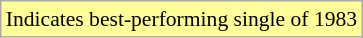<table class="wikitable" style="font-size:90%;">
<tr>
<td style="background-color:#FFFF99"> Indicates best-performing single of 1983</td>
</tr>
</table>
